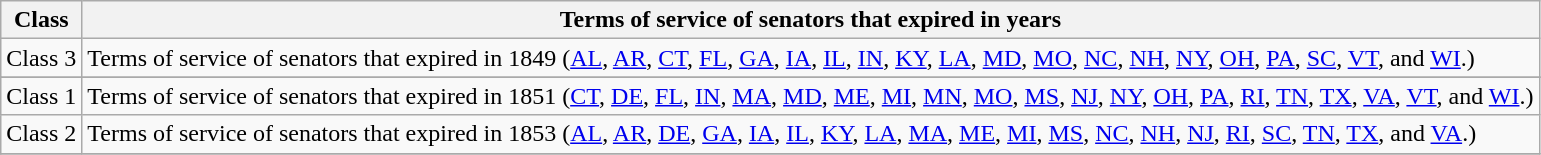<table class="wikitable sortable">
<tr valign=bottom>
<th>Class</th>
<th>Terms of service of senators that expired in years</th>
</tr>
<tr>
<td>Class 3</td>
<td>Terms of service of senators that expired in 1849 (<a href='#'>AL</a>, <a href='#'>AR</a>, <a href='#'>CT</a>, <a href='#'>FL</a>, <a href='#'>GA</a>, <a href='#'>IA</a>, <a href='#'>IL</a>, <a href='#'>IN</a>, <a href='#'>KY</a>, <a href='#'>LA</a>, <a href='#'>MD</a>, <a href='#'>MO</a>, <a href='#'>NC</a>, <a href='#'>NH</a>, <a href='#'>NY</a>, <a href='#'>OH</a>, <a href='#'>PA</a>, <a href='#'>SC</a>, <a href='#'>VT</a>, and <a href='#'>WI</a>.)</td>
</tr>
<tr>
</tr>
<tr>
<td>Class 1</td>
<td>Terms of service of senators that expired in 1851 (<a href='#'>CT</a>, <a href='#'>DE</a>, <a href='#'>FL</a>, <a href='#'>IN</a>, <a href='#'>MA</a>, <a href='#'>MD</a>, <a href='#'>ME</a>,  <a href='#'>MI</a>, <a href='#'>MN</a>, <a href='#'>MO</a>, <a href='#'>MS</a>, <a href='#'>NJ</a>, <a href='#'>NY</a>, <a href='#'>OH</a>, <a href='#'>PA</a>, <a href='#'>RI</a>, <a href='#'>TN</a>, <a href='#'>TX</a>, <a href='#'>VA</a>, <a href='#'>VT</a>, and <a href='#'>WI</a>.)</td>
</tr>
<tr>
<td>Class 2</td>
<td>Terms of service of senators that expired in 1853 (<a href='#'>AL</a>, <a href='#'>AR</a>, <a href='#'>DE</a>, <a href='#'>GA</a>, <a href='#'>IA</a>, <a href='#'>IL</a>, <a href='#'>KY</a>, <a href='#'>LA</a>, <a href='#'>MA</a>, <a href='#'>ME</a>, <a href='#'>MI</a>, <a href='#'>MS</a>, <a href='#'>NC</a>, <a href='#'>NH</a>, <a href='#'>NJ</a>, <a href='#'>RI</a>, <a href='#'>SC</a>, <a href='#'>TN</a>, <a href='#'>TX</a>, and <a href='#'>VA</a>.)</td>
</tr>
<tr>
</tr>
</table>
